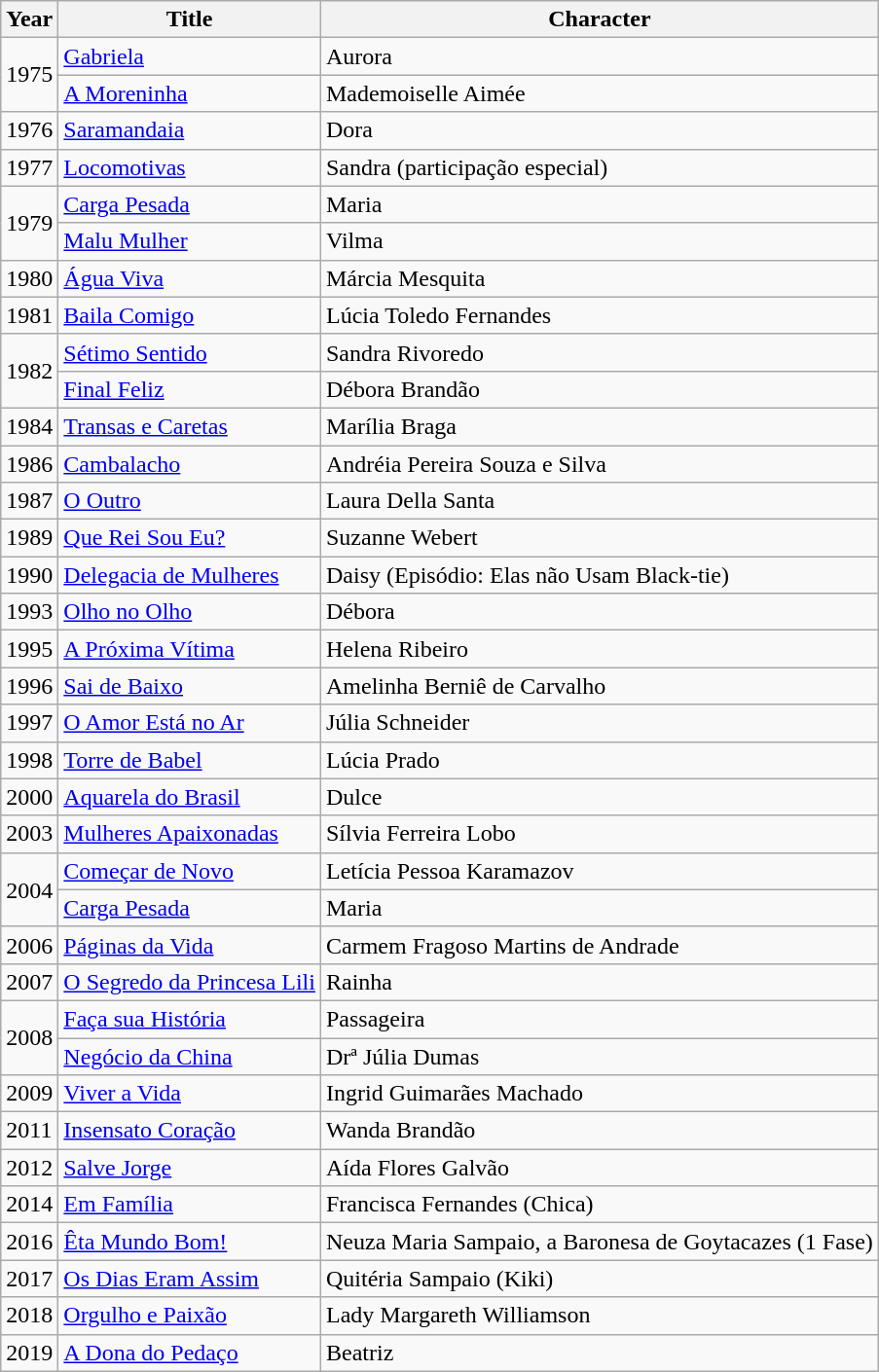<table class="wikitable">
<tr>
<th>Year</th>
<th>Title</th>
<th>Character</th>
</tr>
<tr>
<td rowspan="2">1975</td>
<td><a href='#'>Gabriela</a></td>
<td>Aurora</td>
</tr>
<tr>
<td><a href='#'>A Moreninha</a></td>
<td>Mademoiselle Aimée</td>
</tr>
<tr>
<td>1976</td>
<td><a href='#'>Saramandaia</a></td>
<td>Dora</td>
</tr>
<tr>
<td>1977</td>
<td><a href='#'>Locomotivas</a></td>
<td>Sandra (participação especial) </td>
</tr>
<tr>
<td rowspan="2">1979</td>
<td><a href='#'>Carga Pesada</a></td>
<td>Maria</td>
</tr>
<tr>
<td><a href='#'>Malu Mulher</a></td>
<td>Vilma</td>
</tr>
<tr>
<td>1980</td>
<td><a href='#'>Água Viva</a></td>
<td>Márcia Mesquita</td>
</tr>
<tr>
<td>1981</td>
<td><a href='#'>Baila Comigo</a></td>
<td>Lúcia Toledo Fernandes</td>
</tr>
<tr>
<td rowspan="2">1982</td>
<td><a href='#'>Sétimo Sentido</a></td>
<td>Sandra Rivoredo</td>
</tr>
<tr>
<td><a href='#'>Final Feliz</a></td>
<td>Débora Brandão</td>
</tr>
<tr>
<td>1984</td>
<td><a href='#'>Transas e Caretas</a></td>
<td>Marília Braga</td>
</tr>
<tr>
<td>1986</td>
<td><a href='#'>Cambalacho</a></td>
<td>Andréia Pereira Souza e Silva</td>
</tr>
<tr>
<td>1987</td>
<td><a href='#'>O Outro</a></td>
<td>Laura Della Santa</td>
</tr>
<tr>
<td>1989</td>
<td><a href='#'>Que Rei Sou Eu?</a></td>
<td>Suzanne Webert</td>
</tr>
<tr>
<td>1990</td>
<td><a href='#'>Delegacia de Mulheres</a></td>
<td>Daisy (Episódio: Elas não Usam Black-tie)</td>
</tr>
<tr>
<td>1993</td>
<td><a href='#'>Olho no Olho</a></td>
<td>Débora</td>
</tr>
<tr>
<td>1995</td>
<td><a href='#'>A Próxima Vítima</a></td>
<td>Helena Ribeiro</td>
</tr>
<tr>
<td>1996</td>
<td><a href='#'>Sai de Baixo</a></td>
<td>Amelinha Berniê de Carvalho</td>
</tr>
<tr>
<td>1997</td>
<td><a href='#'>O Amor Está no Ar</a></td>
<td>Júlia Schneider</td>
</tr>
<tr>
<td>1998</td>
<td><a href='#'>Torre de Babel</a></td>
<td>Lúcia Prado</td>
</tr>
<tr>
<td>2000</td>
<td><a href='#'>Aquarela do Brasil</a></td>
<td>Dulce</td>
</tr>
<tr>
<td>2003</td>
<td><a href='#'>Mulheres Apaixonadas</a></td>
<td>Sílvia Ferreira Lobo</td>
</tr>
<tr>
<td rowspan="2">2004</td>
<td><a href='#'>Começar de Novo</a></td>
<td>Letícia Pessoa Karamazov</td>
</tr>
<tr>
<td><a href='#'>Carga Pesada</a></td>
<td>Maria</td>
</tr>
<tr>
<td>2006</td>
<td><a href='#'>Páginas da Vida</a></td>
<td>Carmem Fragoso Martins de Andrade</td>
</tr>
<tr>
<td>2007</td>
<td><a href='#'>O Segredo da Princesa Lili</a></td>
<td>Rainha</td>
</tr>
<tr>
<td rowspan="2">2008</td>
<td><a href='#'>Faça sua História</a></td>
<td>Passageira</td>
</tr>
<tr>
<td><a href='#'>Negócio da China</a></td>
<td>Drª Júlia Dumas</td>
</tr>
<tr>
<td>2009</td>
<td><a href='#'>Viver a Vida</a></td>
<td>Ingrid Guimarães Machado</td>
</tr>
<tr>
<td>2011</td>
<td><a href='#'>Insensato Coração</a></td>
<td>Wanda Brandão</td>
</tr>
<tr>
<td>2012</td>
<td><a href='#'>Salve Jorge</a></td>
<td>Aída Flores Galvão</td>
</tr>
<tr>
<td>2014</td>
<td><a href='#'>Em Família</a></td>
<td>Francisca Fernandes (Chica)</td>
</tr>
<tr>
<td>2016</td>
<td><a href='#'>Êta Mundo Bom!</a></td>
<td>Neuza Maria Sampaio, a Baronesa de Goytacazes (1 Fase) </td>
</tr>
<tr>
<td>2017</td>
<td><a href='#'>Os Dias Eram Assim</a></td>
<td>Quitéria Sampaio (Kiki)</td>
</tr>
<tr>
<td>2018</td>
<td><a href='#'>Orgulho e Paixão</a></td>
<td>Lady Margareth Williamson</td>
</tr>
<tr>
<td>2019</td>
<td><a href='#'>A Dona do Pedaço</a></td>
<td>Beatriz</td>
</tr>
</table>
